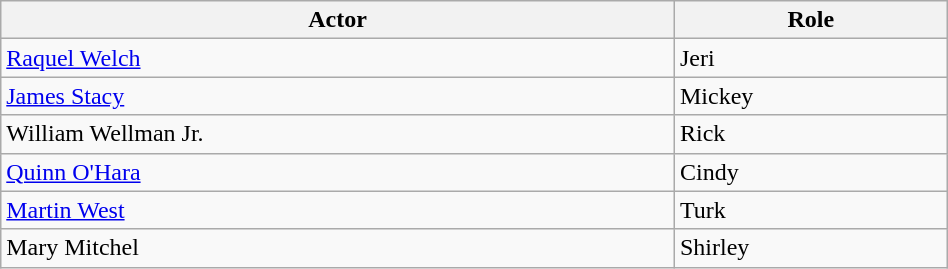<table class="wikitable" style="width:50%;">
<tr ">
<th>Actor</th>
<th>Role</th>
</tr>
<tr>
<td><a href='#'>Raquel Welch</a></td>
<td>Jeri</td>
</tr>
<tr>
<td><a href='#'>James Stacy</a></td>
<td>Mickey</td>
</tr>
<tr>
<td>William Wellman Jr.</td>
<td>Rick</td>
</tr>
<tr>
<td><a href='#'>Quinn O'Hara</a></td>
<td>Cindy</td>
</tr>
<tr>
<td><a href='#'>Martin West</a></td>
<td>Turk</td>
</tr>
<tr>
<td>Mary Mitchel</td>
<td>Shirley</td>
</tr>
</table>
